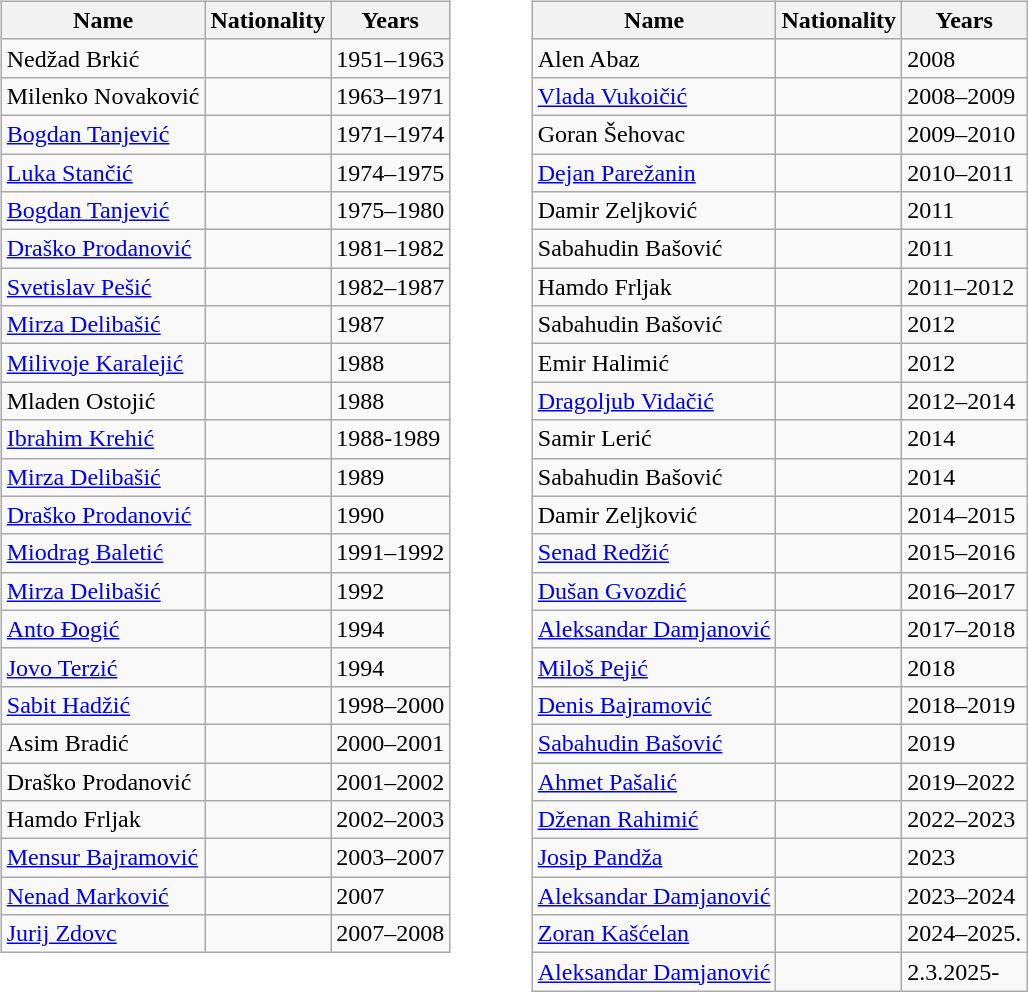<table>
<tr>
<td width="12"> </td>
<td valign="top"><br><table class="wikitable" style="text-align: center">
<tr>
<th>Name</th>
<th>Nationality</th>
<th>Years</th>
</tr>
<tr>
<td align="left">Nedžad Brkić</td>
<td></td>
<td align="left">1951–1963</td>
</tr>
<tr>
<td align="left">Milenko Novaković</td>
<td></td>
<td align="left">1963–1971</td>
</tr>
<tr>
<td align="left"><a href='#'>Bogdan Tanjević</a></td>
<td></td>
<td align="left">1971–1974</td>
</tr>
<tr>
<td align="left"><a href='#'>Luka Stančić</a></td>
<td></td>
<td align="left">1974–1975</td>
</tr>
<tr>
<td align="left"><a href='#'>Bogdan Tanjević</a></td>
<td></td>
<td align="left">1975–1980</td>
</tr>
<tr>
<td align="left"><a href='#'>Draško Prodanović</a></td>
<td></td>
<td align="left">1981–1982</td>
</tr>
<tr>
<td align="left"><a href='#'>Svetislav Pešić</a></td>
<td></td>
<td align="left">1982–1987</td>
</tr>
<tr>
<td align="left"><a href='#'>Mirza Delibašić</a></td>
<td></td>
<td align="left">1987</td>
</tr>
<tr>
<td align="left"><a href='#'>Milivoje Karalejić</a></td>
<td></td>
<td align="left">1988</td>
</tr>
<tr>
<td align="left">Mladen Ostojić</td>
<td></td>
<td align="left">1988</td>
</tr>
<tr>
<td align="left"><a href='#'>Ibrahim Krehić</a></td>
<td></td>
<td align="left">1988-1989</td>
</tr>
<tr>
<td align="left"><a href='#'>Mirza Delibašić</a></td>
<td></td>
<td align="left">1989</td>
</tr>
<tr>
<td align="left"><a href='#'>Draško Prodanović</a></td>
<td></td>
<td align="left">1990</td>
</tr>
<tr>
<td align="left"><a href='#'>Miodrag Baletić</a></td>
<td></td>
<td align="left">1991–1992</td>
</tr>
<tr>
<td align="left"><a href='#'>Mirza Delibašić</a></td>
<td></td>
<td align="left">1992</td>
</tr>
<tr>
<td align="left"><a href='#'>Anto Đogić</a></td>
<td></td>
<td align="left">1994</td>
</tr>
<tr>
<td align="left"><a href='#'>Jovo Terzić</a></td>
<td></td>
<td align="left">1994</td>
</tr>
<tr>
<td align="left"><a href='#'>Sabit Hadžić</a></td>
<td></td>
<td align="left">1998–2000</td>
</tr>
<tr>
<td align="left">Asim Bradić</td>
<td></td>
<td align="left">2000–2001</td>
</tr>
<tr>
<td align="left">Draško Prodanović</td>
<td></td>
<td align="left">2001–2002</td>
</tr>
<tr>
<td align="left">Hamdo Frljak</td>
<td></td>
<td align="left">2002–2003</td>
</tr>
<tr>
<td align="left"><a href='#'>Mensur Bajramović</a></td>
<td></td>
<td align="left">2003–2007</td>
</tr>
<tr>
<td align="left"><a href='#'>Nenad Marković</a></td>
<td></td>
<td align="left">2007</td>
</tr>
<tr>
<td align="left"><a href='#'>Jurij Zdovc</a></td>
<td></td>
<td align="left">2007–2008</td>
</tr>
</table>
</td>
<td width="30"> </td>
<td valign="top"><br><table class="wikitable" style="text-align: center">
<tr>
<th>Name</th>
<th>Nationality</th>
<th>Years</th>
</tr>
<tr>
<td align="left">Alen Abaz</td>
<td></td>
<td align="left">2008</td>
</tr>
<tr>
<td align="left"><a href='#'>Vlada Vukoičić</a></td>
<td></td>
<td align="left">2008–2009</td>
</tr>
<tr>
<td align="left">Goran Šehovac</td>
<td></td>
<td align="left">2009–2010</td>
</tr>
<tr>
<td align="left"><a href='#'>Dejan Parežanin</a></td>
<td></td>
<td align="left">2010–2011</td>
</tr>
<tr>
<td align="left">Damir Zeljković</td>
<td></td>
<td align="left">2011</td>
</tr>
<tr>
<td align="left">Sabahudin Bašović</td>
<td></td>
<td align="left">2011</td>
</tr>
<tr>
<td align="left">Hamdo Frljak</td>
<td></td>
<td align="left">2011–2012</td>
</tr>
<tr>
<td align="left">Sabahudin Bašović</td>
<td></td>
<td align="left">2012</td>
</tr>
<tr>
<td align="left">Emir Halimić</td>
<td></td>
<td align="left">2012</td>
</tr>
<tr>
<td align="left"><a href='#'>Dragoljub Vidačić</a></td>
<td></td>
<td align="left">2012–2014</td>
</tr>
<tr>
<td align="left">Samir Lerić</td>
<td></td>
<td align="left">2014</td>
</tr>
<tr>
<td align="left">Sabahudin Bašović</td>
<td></td>
<td align="left">2014</td>
</tr>
<tr>
<td align="left">Damir Zeljković</td>
<td></td>
<td align="left">2014–2015</td>
</tr>
<tr>
<td align="left"><a href='#'>Senad Redžić</a></td>
<td></td>
<td align="left">2015–2016</td>
</tr>
<tr>
<td align="left"><a href='#'>Dušan Gvozdić</a></td>
<td></td>
<td align="left">2016–2017</td>
</tr>
<tr>
<td align="left"><a href='#'>Aleksandar Damjanović</a></td>
<td></td>
<td align="left">2017–2018</td>
</tr>
<tr>
<td align="left"><a href='#'>Miloš Pejić</a></td>
<td></td>
<td align="left">2018</td>
</tr>
<tr>
<td align="left"><a href='#'>Denis Bajramović</a></td>
<td></td>
<td align="left">2018–2019</td>
</tr>
<tr>
<td align="left"><a href='#'>Sabahudin Bašović</a></td>
<td></td>
<td align="left">2019</td>
</tr>
<tr>
<td align="left"><a href='#'>Ahmet Pašalić</a></td>
<td></td>
<td align="left">2019–2022</td>
</tr>
<tr>
<td align="left"><a href='#'>Dženan Rahimić</a></td>
<td></td>
<td align="left">2022–2023</td>
</tr>
<tr>
<td align="left"><a href='#'>Josip Pandža</a></td>
<td></td>
<td align="left">2023</td>
</tr>
<tr>
<td align="left"><a href='#'>Aleksandar Damjanović</a></td>
<td></td>
<td align="left">2023–2024</td>
</tr>
<tr>
<td align="left"><a href='#'>Zoran Kašćelan</a></td>
<td></td>
<td align="left">2024–2025.</td>
</tr>
<tr>
<td><a href='#'>Aleksandar Damjanović</a></td>
<td></td>
<td align="left">2.3.2025-</td>
</tr>
</table>
</td>
</tr>
</table>
